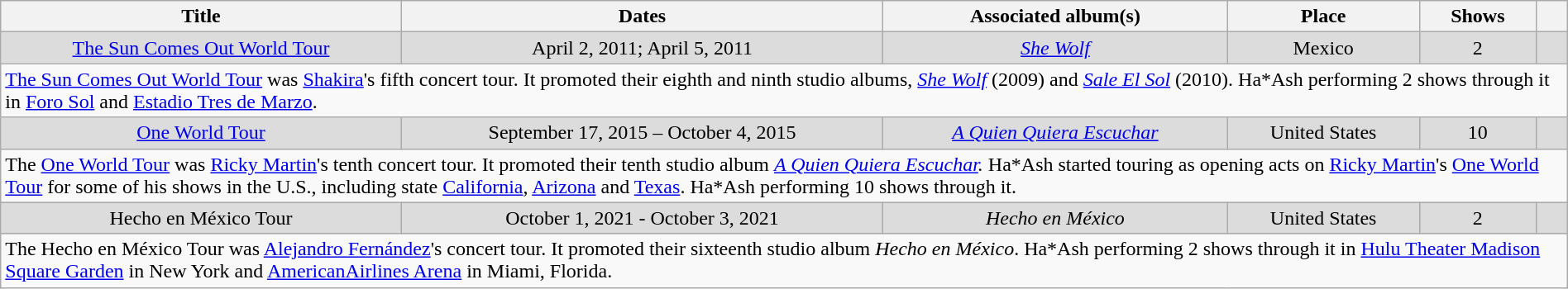<table class="wikitable sortable plainrowheaders" style="text-align:center;" width="100%">
<tr>
<th align="left">Title</th>
<th scope="col">Dates</th>
<th scope="col">Associated album(s)</th>
<th scope="col">Place</th>
<th scope="col">Shows</th>
<th scope="col" width="2%" class="unsortable"></th>
</tr>
<tr>
<td style="background-color: #DCDCDC;" align="center"><a href='#'>The Sun Comes Out World Tour</a></td>
<td style="background-color: #DCDCDC;" align="center">April 2, 2011; April 5, 2011</td>
<td style="background-color: #DCDCDC;" align="center"><em><a href='#'>She Wolf</a></em></td>
<td style="background-color: #DCDCDC;">Mexico</td>
<td style="background-color: #DCDCDC;">2</td>
<td style="background-color: #DCDCDC;" align="center"></td>
</tr>
<tr>
<td colspan="6" align="left"><a href='#'>The Sun Comes Out World Tour</a> was <a href='#'>Shakira</a>'s fifth concert tour. It promoted their eighth and ninth studio albums, <em><a href='#'>She Wolf</a></em> (2009) and <em><a href='#'>Sale El Sol</a></em> (2010). Ha*Ash performing 2 shows through it in <a href='#'>Foro Sol</a> and <a href='#'>Estadio Tres de Marzo</a>.</td>
</tr>
<tr>
<td style="background-color: #DCDCDC;" align="center"><a href='#'>One World Tour</a></td>
<td style="background-color: #DCDCDC;" align="center">September 17, 2015 –  October 4, 2015</td>
<td style="background-color: #DCDCDC;" align="center"><em><a href='#'>A Quien Quiera Escuchar</a></em></td>
<td style="background-color: #DCDCDC;">United States</td>
<td style="background-color: #DCDCDC;">10</td>
<td style="background-color: #DCDCDC;" align="center"></td>
</tr>
<tr>
<td colspan="6" align="left">The <a href='#'>One World Tour</a> was <a href='#'>Ricky Martin</a>'s tenth concert tour. It promoted their tenth studio album <em><a href='#'>A Quien Quiera Escuchar</a>.</em> Ha*Ash started touring as opening acts on <a href='#'>Ricky Martin</a>'s <a href='#'>One World Tour</a> for some of his shows in the U.S., including state <a href='#'>California</a>, <a href='#'>Arizona</a> and <a href='#'>Texas</a>. Ha*Ash performing 10 shows through it.</td>
</tr>
<tr>
<td style="background-color: #DCDCDC;" align="center">Hecho en México Tour</td>
<td style="background-color: #DCDCDC;" align="center">October 1, 2021 - October 3, 2021</td>
<td style="background-color: #DCDCDC;" align="center"><em>Hecho en México</em></td>
<td style="background-color: #DCDCDC;">United States</td>
<td style="background-color: #DCDCDC;">2</td>
<td style="background-color: #DCDCDC;" align="center"></td>
</tr>
<tr>
<td colspan="6" align="left">The Hecho en México Tour was <a href='#'>Alejandro Fernández</a>'s concert tour. It promoted their sixteenth studio album <em>Hecho en México</em>. Ha*Ash performing 2 shows through it in <a href='#'>Hulu Theater Madison Square Garden</a> in New York and <a href='#'>AmericanAirlines Arena</a> in Miami, Florida.</td>
</tr>
</table>
